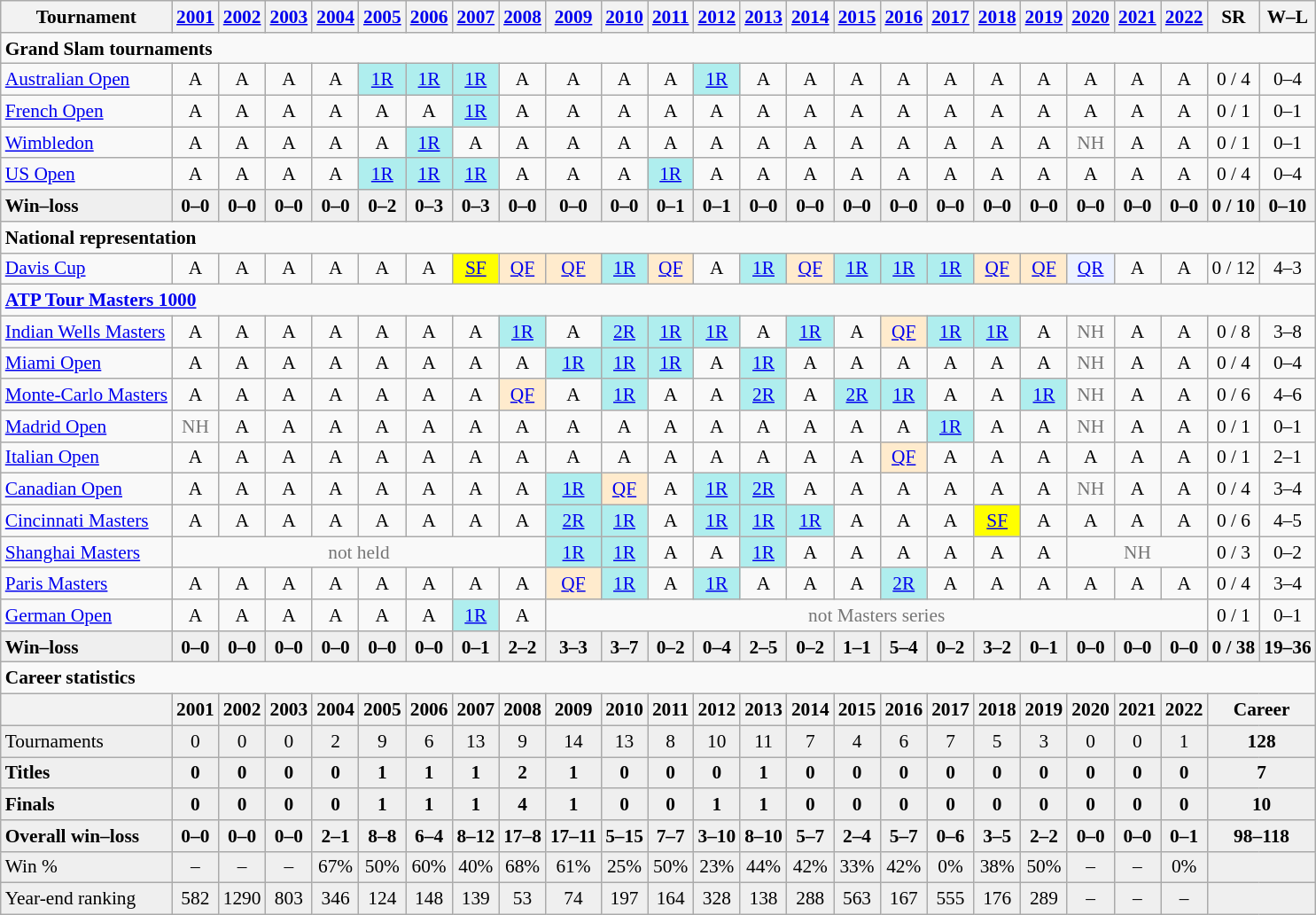<table class="wikitable nowrap" style=text-align:center;font-size:89%>
<tr>
<th>Tournament</th>
<th><a href='#'>2001</a></th>
<th><a href='#'>2002</a></th>
<th><a href='#'>2003</a></th>
<th><a href='#'>2004</a></th>
<th><a href='#'>2005</a></th>
<th><a href='#'>2006</a></th>
<th><a href='#'>2007</a></th>
<th><a href='#'>2008</a></th>
<th><a href='#'>2009</a></th>
<th><a href='#'>2010</a></th>
<th><a href='#'>2011</a></th>
<th><a href='#'>2012</a></th>
<th><a href='#'>2013</a></th>
<th><a href='#'>2014</a></th>
<th><a href='#'>2015</a></th>
<th><a href='#'>2016</a></th>
<th><a href='#'>2017</a></th>
<th><a href='#'>2018</a></th>
<th><a href='#'>2019</a></th>
<th><a href='#'>2020</a></th>
<th><a href='#'>2021</a></th>
<th><a href='#'>2022</a></th>
<th>SR</th>
<th>W–L</th>
</tr>
<tr>
<td colspan="25" align="left"><strong>Grand Slam tournaments</strong></td>
</tr>
<tr>
<td align=left><a href='#'>Australian Open</a></td>
<td>A</td>
<td>A</td>
<td>A</td>
<td>A</td>
<td bgcolor=afeeee><a href='#'>1R</a></td>
<td bgcolor=afeeee><a href='#'>1R</a></td>
<td bgcolor=afeeee><a href='#'>1R</a></td>
<td>A</td>
<td>A</td>
<td>A</td>
<td>A</td>
<td bgcolor=afeeee><a href='#'>1R</a></td>
<td>A</td>
<td>A</td>
<td>A</td>
<td>A</td>
<td>A</td>
<td>A</td>
<td>A</td>
<td>A</td>
<td>A</td>
<td>A</td>
<td>0 / 4</td>
<td>0–4</td>
</tr>
<tr>
<td align=left><a href='#'>French Open</a></td>
<td>A</td>
<td>A</td>
<td>A</td>
<td>A</td>
<td>A</td>
<td>A</td>
<td bgcolor=afeeee><a href='#'>1R</a></td>
<td>A</td>
<td>A</td>
<td>A</td>
<td>A</td>
<td>A</td>
<td>A</td>
<td>A</td>
<td>A</td>
<td>A</td>
<td>A</td>
<td>A</td>
<td>A</td>
<td>A</td>
<td>A</td>
<td>A</td>
<td>0 / 1</td>
<td>0–1</td>
</tr>
<tr>
<td align=left><a href='#'>Wimbledon</a></td>
<td>A</td>
<td>A</td>
<td>A</td>
<td>A</td>
<td>A</td>
<td bgcolor=afeeee><a href='#'>1R</a></td>
<td>A</td>
<td>A</td>
<td>A</td>
<td>A</td>
<td>A</td>
<td>A</td>
<td>A</td>
<td>A</td>
<td>A</td>
<td>A</td>
<td>A</td>
<td>A</td>
<td>A</td>
<td style=color:#767676>NH</td>
<td>A</td>
<td>A</td>
<td>0 / 1</td>
<td>0–1</td>
</tr>
<tr>
<td align=left><a href='#'>US Open</a></td>
<td>A</td>
<td>A</td>
<td>A</td>
<td>A</td>
<td bgcolor=afeeee><a href='#'>1R</a></td>
<td bgcolor=afeeee><a href='#'>1R</a></td>
<td bgcolor=afeeee><a href='#'>1R</a></td>
<td>A</td>
<td>A</td>
<td>A</td>
<td bgcolor=afeeee><a href='#'>1R</a></td>
<td>A</td>
<td>A</td>
<td>A</td>
<td>A</td>
<td>A</td>
<td>A</td>
<td>A</td>
<td>A</td>
<td>A</td>
<td>A</td>
<td>A</td>
<td>0 / 4</td>
<td>0–4</td>
</tr>
<tr style=font-weight:bold;background:#efefef>
<td style=text-align:left>Win–loss</td>
<td>0–0</td>
<td>0–0</td>
<td>0–0</td>
<td>0–0</td>
<td>0–2</td>
<td>0–3</td>
<td>0–3</td>
<td>0–0</td>
<td>0–0</td>
<td>0–0</td>
<td>0–1</td>
<td>0–1</td>
<td>0–0</td>
<td>0–0</td>
<td>0–0</td>
<td>0–0</td>
<td>0–0</td>
<td>0–0</td>
<td>0–0</td>
<td>0–0</td>
<td>0–0</td>
<td>0–0</td>
<td>0 / 10</td>
<td>0–10</td>
</tr>
<tr>
<td colspan="25" align="left"><strong>National representation</strong></td>
</tr>
<tr>
<td align=left><a href='#'>Davis Cup</a></td>
<td>A</td>
<td>A</td>
<td>A</td>
<td>A</td>
<td>A</td>
<td>A</td>
<td bgcolor=yellow><a href='#'>SF</a></td>
<td bgcolor=ffebcd><a href='#'>QF</a></td>
<td bgcolor=ffebcd><a href='#'>QF</a></td>
<td bgcolor=afeeee><a href='#'>1R</a></td>
<td bgcolor=ffebcd><a href='#'>QF</a></td>
<td>A</td>
<td bgcolor=afeeee><a href='#'>1R</a></td>
<td bgcolor=ffebcd><a href='#'>QF</a></td>
<td bgcolor=afeeee><a href='#'>1R</a></td>
<td bgcolor=afeeee><a href='#'>1R</a></td>
<td bgcolor=afeeee><a href='#'>1R</a></td>
<td bgcolor=ffebcd><a href='#'>QF</a></td>
<td bgcolor=ffebcd><a href='#'>QF</a></td>
<td bgcolor=ecf2ff><a href='#'>QR</a></td>
<td>A</td>
<td>A</td>
<td>0 / 12</td>
<td>4–3</td>
</tr>
<tr>
<td colspan="25" align="left"><strong><a href='#'>ATP Tour Masters 1000</a></strong></td>
</tr>
<tr>
<td align=left><a href='#'>Indian Wells Masters</a></td>
<td>A</td>
<td>A</td>
<td>A</td>
<td>A</td>
<td>A</td>
<td>A</td>
<td>A</td>
<td bgcolor=afeeee><a href='#'>1R</a></td>
<td>A</td>
<td bgcolor=afeeee><a href='#'>2R</a></td>
<td bgcolor=afeeee><a href='#'>1R</a></td>
<td bgcolor=afeeee><a href='#'>1R</a></td>
<td>A</td>
<td bgcolor=afeeee><a href='#'>1R</a></td>
<td>A</td>
<td bgcolor=ffebcd><a href='#'>QF</a></td>
<td bgcolor=afeeee><a href='#'>1R</a></td>
<td bgcolor=afeeee><a href='#'>1R</a></td>
<td>A</td>
<td style="color:#767676">NH</td>
<td>A</td>
<td>A</td>
<td>0 / 8</td>
<td>3–8</td>
</tr>
<tr>
<td align=left><a href='#'>Miami Open</a></td>
<td>A</td>
<td>A</td>
<td>A</td>
<td>A</td>
<td>A</td>
<td>A</td>
<td>A</td>
<td>A</td>
<td bgcolor=afeeee><a href='#'>1R</a></td>
<td bgcolor=afeeee><a href='#'>1R</a></td>
<td bgcolor=afeeee><a href='#'>1R</a></td>
<td>A</td>
<td bgcolor=afeeee><a href='#'>1R</a></td>
<td>A</td>
<td>A</td>
<td>A</td>
<td>A</td>
<td>A</td>
<td>A</td>
<td style="color:#767676">NH</td>
<td>A</td>
<td>A</td>
<td>0 / 4</td>
<td>0–4</td>
</tr>
<tr>
<td align=left><a href='#'>Monte-Carlo Masters</a></td>
<td>A</td>
<td>A</td>
<td>A</td>
<td>A</td>
<td>A</td>
<td>A</td>
<td>A</td>
<td bgcolor=ffebcd><a href='#'>QF</a></td>
<td>A</td>
<td bgcolor=afeeee><a href='#'>1R</a></td>
<td>A</td>
<td>A</td>
<td bgcolor=afeeee><a href='#'>2R</a></td>
<td>A</td>
<td bgcolor=afeeee><a href='#'>2R</a></td>
<td bgcolor=afeeee><a href='#'>1R</a></td>
<td>A</td>
<td>A</td>
<td bgcolor=afeeee><a href='#'>1R</a></td>
<td style="color:#767676">NH</td>
<td>A</td>
<td>A</td>
<td>0 / 6</td>
<td>4–6</td>
</tr>
<tr>
<td align=left><a href='#'>Madrid Open</a></td>
<td style=color:#767676>NH</td>
<td>A</td>
<td>A</td>
<td>A</td>
<td>A</td>
<td>A</td>
<td>A</td>
<td>A</td>
<td>A</td>
<td>A</td>
<td>A</td>
<td>A</td>
<td>A</td>
<td>A</td>
<td>A</td>
<td>A</td>
<td bgcolor=afeeee><a href='#'>1R</a></td>
<td>A</td>
<td>A</td>
<td style="color:#767676">NH</td>
<td>A</td>
<td>A</td>
<td>0 / 1</td>
<td>0–1</td>
</tr>
<tr>
<td align=left><a href='#'>Italian Open</a></td>
<td>A</td>
<td>A</td>
<td>A</td>
<td>A</td>
<td>A</td>
<td>A</td>
<td>A</td>
<td>A</td>
<td>A</td>
<td>A</td>
<td>A</td>
<td>A</td>
<td>A</td>
<td>A</td>
<td>A</td>
<td bgcolor=ffebcd><a href='#'>QF</a></td>
<td>A</td>
<td>A</td>
<td>A</td>
<td>A</td>
<td>A</td>
<td>A</td>
<td>0 / 1</td>
<td>2–1</td>
</tr>
<tr>
<td align=left><a href='#'>Canadian Open</a></td>
<td>A</td>
<td>A</td>
<td>A</td>
<td>A</td>
<td>A</td>
<td>A</td>
<td>A</td>
<td>A</td>
<td bgcolor=afeeee><a href='#'>1R</a></td>
<td bgcolor=ffebcd><a href='#'>QF</a></td>
<td>A</td>
<td bgcolor=afeeee><a href='#'>1R</a></td>
<td bgcolor=afeeee><a href='#'>2R</a></td>
<td>A</td>
<td>A</td>
<td>A</td>
<td>A</td>
<td>A</td>
<td>A</td>
<td style=color:#767676>NH</td>
<td>A</td>
<td>A</td>
<td>0 / 4</td>
<td>3–4</td>
</tr>
<tr>
<td align=left><a href='#'>Cincinnati Masters</a></td>
<td>A</td>
<td>A</td>
<td>A</td>
<td>A</td>
<td>A</td>
<td>A</td>
<td>A</td>
<td>A</td>
<td bgcolor=afeeee><a href='#'>2R</a></td>
<td bgcolor=afeeee><a href='#'>1R</a></td>
<td>A</td>
<td bgcolor=afeeee><a href='#'>1R</a></td>
<td bgcolor=afeeee><a href='#'>1R</a></td>
<td bgcolor=afeeee><a href='#'>1R</a></td>
<td>A</td>
<td>A</td>
<td>A</td>
<td bgcolor=yellow><a href='#'>SF</a></td>
<td>A</td>
<td>A</td>
<td>A</td>
<td>A</td>
<td>0 / 6</td>
<td>4–5</td>
</tr>
<tr>
<td align=left><a href='#'>Shanghai Masters</a></td>
<td style=color:#767676 colspan=8>not held</td>
<td bgcolor=afeeee><a href='#'>1R</a></td>
<td bgcolor=afeeee><a href='#'>1R</a></td>
<td>A</td>
<td>A</td>
<td bgcolor=afeeee><a href='#'>1R</a></td>
<td>A</td>
<td>A</td>
<td>A</td>
<td>A</td>
<td>A</td>
<td>A</td>
<td colspan="3" style="color:#767676">NH</td>
<td>0 / 3</td>
<td>0–2</td>
</tr>
<tr>
<td align=left><a href='#'>Paris Masters</a></td>
<td>A</td>
<td>A</td>
<td>A</td>
<td>A</td>
<td>A</td>
<td>A</td>
<td>A</td>
<td>A</td>
<td bgcolor=ffebcd><a href='#'>QF</a></td>
<td bgcolor=afeeee><a href='#'>1R</a></td>
<td>A</td>
<td bgcolor=afeeee><a href='#'>1R</a></td>
<td>A</td>
<td>A</td>
<td>A</td>
<td bgcolor=afeeee><a href='#'>2R</a></td>
<td>A</td>
<td>A</td>
<td>A</td>
<td>A</td>
<td>A</td>
<td>A</td>
<td>0 / 4</td>
<td>3–4</td>
</tr>
<tr>
<td align=left><a href='#'>German Open</a></td>
<td>A</td>
<td>A</td>
<td>A</td>
<td>A</td>
<td>A</td>
<td>A</td>
<td bgcolor=afeeee><a href='#'>1R</a></td>
<td>A</td>
<td colspan=14 style=color:#767676>not Masters series</td>
<td>0 / 1</td>
<td>0–1</td>
</tr>
<tr style=font-weight:bold;background:#efefef>
<td style=text-align:left>Win–loss</td>
<td>0–0</td>
<td>0–0</td>
<td>0–0</td>
<td>0–0</td>
<td>0–0</td>
<td>0–0</td>
<td>0–1</td>
<td>2–2</td>
<td>3–3</td>
<td>3–7</td>
<td>0–2</td>
<td>0–4</td>
<td>2–5</td>
<td>0–2</td>
<td>1–1</td>
<td>5–4</td>
<td>0–2</td>
<td>3–2</td>
<td>0–1</td>
<td>0–0</td>
<td>0–0</td>
<td>0–0</td>
<td>0 / 38</td>
<td>19–36</td>
</tr>
<tr>
<td colspan="25" align="left"><strong>Career statistics</strong></td>
</tr>
<tr>
<th></th>
<th>2001</th>
<th>2002</th>
<th>2003</th>
<th>2004</th>
<th>2005</th>
<th>2006</th>
<th>2007</th>
<th>2008</th>
<th>2009</th>
<th>2010</th>
<th>2011</th>
<th>2012</th>
<th>2013</th>
<th>2014</th>
<th>2015</th>
<th>2016</th>
<th>2017</th>
<th>2018</th>
<th>2019</th>
<th>2020</th>
<th>2021</th>
<th>2022</th>
<th colspan=2>Career</th>
</tr>
<tr bgcolor=efefef>
<td align=left>Tournaments</td>
<td>0</td>
<td>0</td>
<td>0</td>
<td>2</td>
<td>9</td>
<td>6</td>
<td>13</td>
<td>9</td>
<td>14</td>
<td>13</td>
<td>8</td>
<td>10</td>
<td>11</td>
<td>7</td>
<td>4</td>
<td>6</td>
<td>7</td>
<td>5</td>
<td>3</td>
<td>0</td>
<td>0</td>
<td>1</td>
<td colspan="2"><strong>128</strong></td>
</tr>
<tr style=font-weight:bold;background:#efefef>
<td style=text-align:left>Titles</td>
<td>0</td>
<td>0</td>
<td>0</td>
<td>0</td>
<td>1</td>
<td>1</td>
<td>1</td>
<td>2</td>
<td>1</td>
<td>0</td>
<td>0</td>
<td>0</td>
<td>1</td>
<td>0</td>
<td>0</td>
<td>0</td>
<td>0</td>
<td>0</td>
<td>0</td>
<td>0</td>
<td>0</td>
<td>0</td>
<td colspan=2>7</td>
</tr>
<tr style=font-weight:bold;background:#efefef>
<td style=text-align:left>Finals</td>
<td>0</td>
<td>0</td>
<td>0</td>
<td>0</td>
<td>1</td>
<td>1</td>
<td>1</td>
<td>4</td>
<td>1</td>
<td>0</td>
<td>0</td>
<td>1</td>
<td>1</td>
<td>0</td>
<td>0</td>
<td>0</td>
<td>0</td>
<td>0</td>
<td>0</td>
<td>0</td>
<td>0</td>
<td>0</td>
<td colspan=2>10</td>
</tr>
<tr style=font-weight:bold;background:#efefef>
<td style=text-align:left>Overall win–loss</td>
<td>0–0</td>
<td>0–0</td>
<td>0–0</td>
<td>2–1</td>
<td>8–8</td>
<td>6–4</td>
<td>8–12</td>
<td>17–8</td>
<td>17–11</td>
<td>5–15</td>
<td>7–7</td>
<td>3–10</td>
<td>8–10</td>
<td>5–7</td>
<td>2–4</td>
<td>5–7</td>
<td>0–6</td>
<td>3–5</td>
<td>2–2</td>
<td>0–0</td>
<td>0–0</td>
<td>0–1</td>
<td colspan=2>98–118</td>
</tr>
<tr bgcolor=efefef>
<td style=text-align:left>Win %</td>
<td>–</td>
<td>–</td>
<td>–</td>
<td>67%</td>
<td>50%</td>
<td>60%</td>
<td>40%</td>
<td>68%</td>
<td>61%</td>
<td>25%</td>
<td>50%</td>
<td>23%</td>
<td>44%</td>
<td>42%</td>
<td>33%</td>
<td>42%</td>
<td>0%</td>
<td>38%</td>
<td>50%</td>
<td>–</td>
<td>–</td>
<td>0%</td>
<td colspan=2><strong></strong></td>
</tr>
<tr bgcolor=efefef>
<td align=left>Year-end ranking</td>
<td>582</td>
<td>1290</td>
<td>803</td>
<td>346</td>
<td>124</td>
<td>148</td>
<td>139</td>
<td>53</td>
<td>74</td>
<td>197</td>
<td>164</td>
<td>328</td>
<td>138</td>
<td>288</td>
<td>563</td>
<td>167</td>
<td>555</td>
<td>176</td>
<td>289</td>
<td>–</td>
<td>–</td>
<td>–</td>
<td colspan=2></td>
</tr>
</table>
